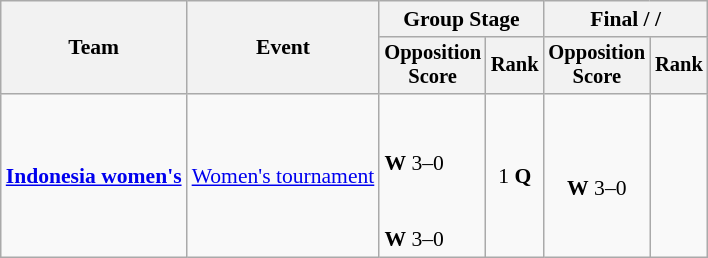<table class="wikitable" style="font-size:90%">
<tr>
<th rowspan=2>Team</th>
<th rowspan=2>Event</th>
<th colspan=2>Group Stage</th>
<th colspan=2>Final /  / </th>
</tr>
<tr style="font-size:95%">
<th>Opposition<br>Score</th>
<th>Rank</th>
<th>Opposition<br>Score</th>
<th>Rank</th>
</tr>
<tr align=center>
<td align=left><strong><a href='#'>Indonesia women's</a></strong></td>
<td align=left><a href='#'>Women's tournament</a></td>
<td align=left><br><br><strong>W</strong> 3–0 <br><br><br><strong>W</strong> 3–0 <br></td>
<td>1 <strong>Q</strong></td>
<td><br><strong>W</strong> 3–0 <br></td>
<td></td>
</tr>
</table>
